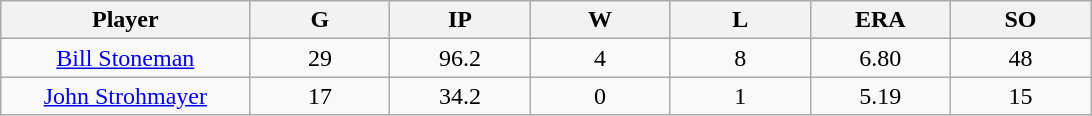<table class="wikitable sortable">
<tr>
<th bgcolor="#DDDDFF" width="16%">Player</th>
<th bgcolor="#DDDDFF" width="9%">G</th>
<th bgcolor="#DDDDFF" width="9%">IP</th>
<th bgcolor="#DDDDFF" width="9%">W</th>
<th bgcolor="#DDDDFF" width="9%">L</th>
<th bgcolor="#DDDDFF" width="9%">ERA</th>
<th bgcolor="#DDDDFF" width="9%">SO</th>
</tr>
<tr align="center">
<td><a href='#'>Bill Stoneman</a></td>
<td>29</td>
<td>96.2</td>
<td>4</td>
<td>8</td>
<td>6.80</td>
<td>48</td>
</tr>
<tr align=center>
<td><a href='#'>John Strohmayer</a></td>
<td>17</td>
<td>34.2</td>
<td>0</td>
<td>1</td>
<td>5.19</td>
<td>15</td>
</tr>
</table>
